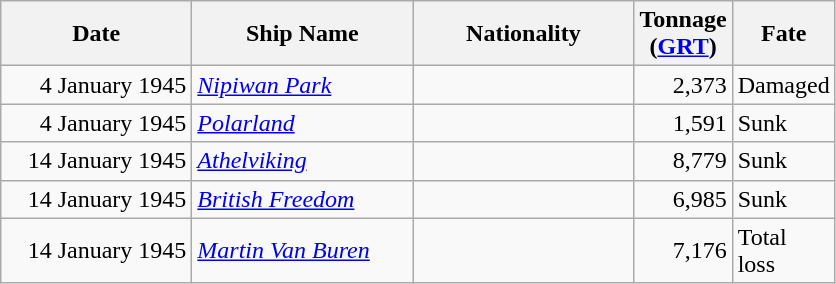<table class="wikitable sortable">
<tr>
<th width="120px">Date</th>
<th width="140px">Ship Name</th>
<th width="140px">Nationality</th>
<th width="25px">Tonnage (<a href='#'>GRT</a>)</th>
<th width="50px">Fate</th>
</tr>
<tr>
<td align="right">4 January 1945</td>
<td align="left"><a href='#'><em>Nipiwan Park</em></a></td>
<td align="left"></td>
<td align="right">2,373</td>
<td align="left">Damaged</td>
</tr>
<tr>
<td align="right">4 January 1945</td>
<td align="left"><a href='#'><em>Polarland</em></a></td>
<td align="left"></td>
<td align="right">1,591</td>
<td align="left">Sunk</td>
</tr>
<tr>
<td align="right">14 January 1945</td>
<td align="left"><a href='#'><em>Athelviking</em></a></td>
<td align="left"></td>
<td align="right">8,779</td>
<td align="left">Sunk</td>
</tr>
<tr>
<td align="right">14 January 1945</td>
<td align="left"><a href='#'><em>British Freedom</em></a></td>
<td align="left"></td>
<td align="right">6,985</td>
<td align="left">Sunk</td>
</tr>
<tr>
<td align="right">14 January 1945</td>
<td align="left"><a href='#'><em>Martin Van Buren</em></a></td>
<td align="left"></td>
<td align="right">7,176</td>
<td align="left">Total loss</td>
</tr>
</table>
